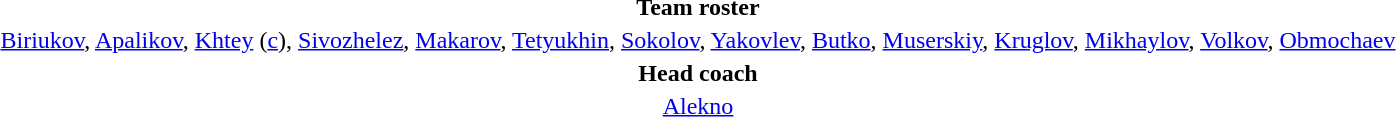<table style="text-align:center; margin-top:2em; margin-left:auto; margin-right:auto">
<tr>
<td><strong>Team roster</strong></td>
</tr>
<tr>
<td><a href='#'>Biriukov</a>, <a href='#'>Apalikov</a>, <a href='#'>Khtey</a> (<a href='#'>c</a>), <a href='#'>Sivozhelez</a>, <a href='#'>Makarov</a>, <a href='#'>Tetyukhin</a>, <a href='#'>Sokolov</a>, <a href='#'>Yakovlev</a>, <a href='#'>Butko</a>, <a href='#'>Muserskiy</a>, <a href='#'>Kruglov</a>, <a href='#'>Mikhaylov</a>, <a href='#'>Volkov</a>, <a href='#'>Obmochaev</a></td>
</tr>
<tr>
<td><strong>Head coach</strong></td>
</tr>
<tr>
<td><a href='#'>Alekno</a></td>
</tr>
<tr>
</tr>
</table>
